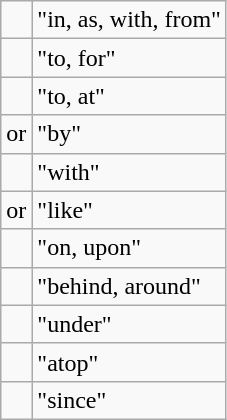<table class="wikitable">
<tr>
<td></td>
<td>"in, as, with, from"</td>
</tr>
<tr>
<td></td>
<td>"to, for"</td>
</tr>
<tr>
<td></td>
<td>"to, at"</td>
</tr>
<tr>
<td> or </td>
<td>"by"</td>
</tr>
<tr>
<td></td>
<td>"with"</td>
</tr>
<tr>
<td> or </td>
<td>"like"</td>
</tr>
<tr>
<td></td>
<td>"on, upon"</td>
</tr>
<tr>
<td></td>
<td>"behind, around"</td>
</tr>
<tr>
<td></td>
<td>"under"</td>
</tr>
<tr>
<td></td>
<td>"atop"</td>
</tr>
<tr>
<td></td>
<td>"since"</td>
</tr>
</table>
